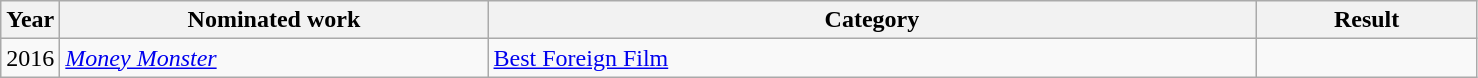<table class=wikitable>
<tr>
<th width=4%>Year</th>
<th width=29%>Nominated work</th>
<th width=52%>Category</th>
<th width=15%>Result</th>
</tr>
<tr>
<td align=center>2016</td>
<td><em><a href='#'>Money Monster</a></em></td>
<td><a href='#'>Best Foreign Film</a></td>
<td></td>
</tr>
</table>
